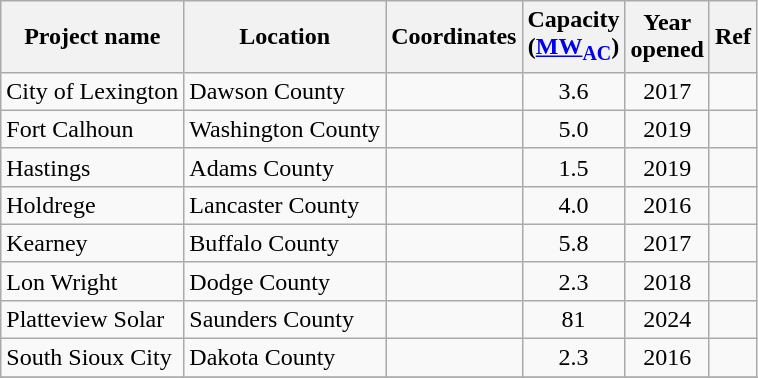<table class="wikitable sortable">
<tr>
<th>Project name</th>
<th>Location</th>
<th>Coordinates</th>
<th>Capacity<br>(<a href='#'>MW<sub>AC</sub></a>)</th>
<th>Year<br>opened</th>
<th>Ref</th>
</tr>
<tr>
<td>City of Lexington</td>
<td>Dawson County</td>
<td></td>
<td align="center">3.6</td>
<td align="center">2017</td>
<td></td>
</tr>
<tr>
<td>Fort Calhoun</td>
<td>Washington County</td>
<td></td>
<td align="center">5.0</td>
<td align="center">2019</td>
<td></td>
</tr>
<tr>
<td>Hastings</td>
<td>Adams County</td>
<td></td>
<td align="center">1.5</td>
<td align="center">2019</td>
<td></td>
</tr>
<tr>
<td>Holdrege</td>
<td>Lancaster County</td>
<td></td>
<td align="center">4.0</td>
<td align="center">2016</td>
<td></td>
</tr>
<tr>
<td>Kearney</td>
<td>Buffalo County</td>
<td></td>
<td align="center">5.8</td>
<td align="center">2017</td>
<td></td>
</tr>
<tr>
<td>Lon Wright</td>
<td>Dodge County</td>
<td></td>
<td align="center">2.3</td>
<td align="center">2018</td>
<td></td>
</tr>
<tr>
<td>Platteview Solar</td>
<td>Saunders County</td>
<td><br></td>
<td align="center">81</td>
<td align="center">2024</td>
<td></td>
</tr>
<tr>
<td>South Sioux City</td>
<td>Dakota County</td>
<td></td>
<td align="center">2.3</td>
<td align="center">2016</td>
<td></td>
</tr>
<tr>
</tr>
</table>
